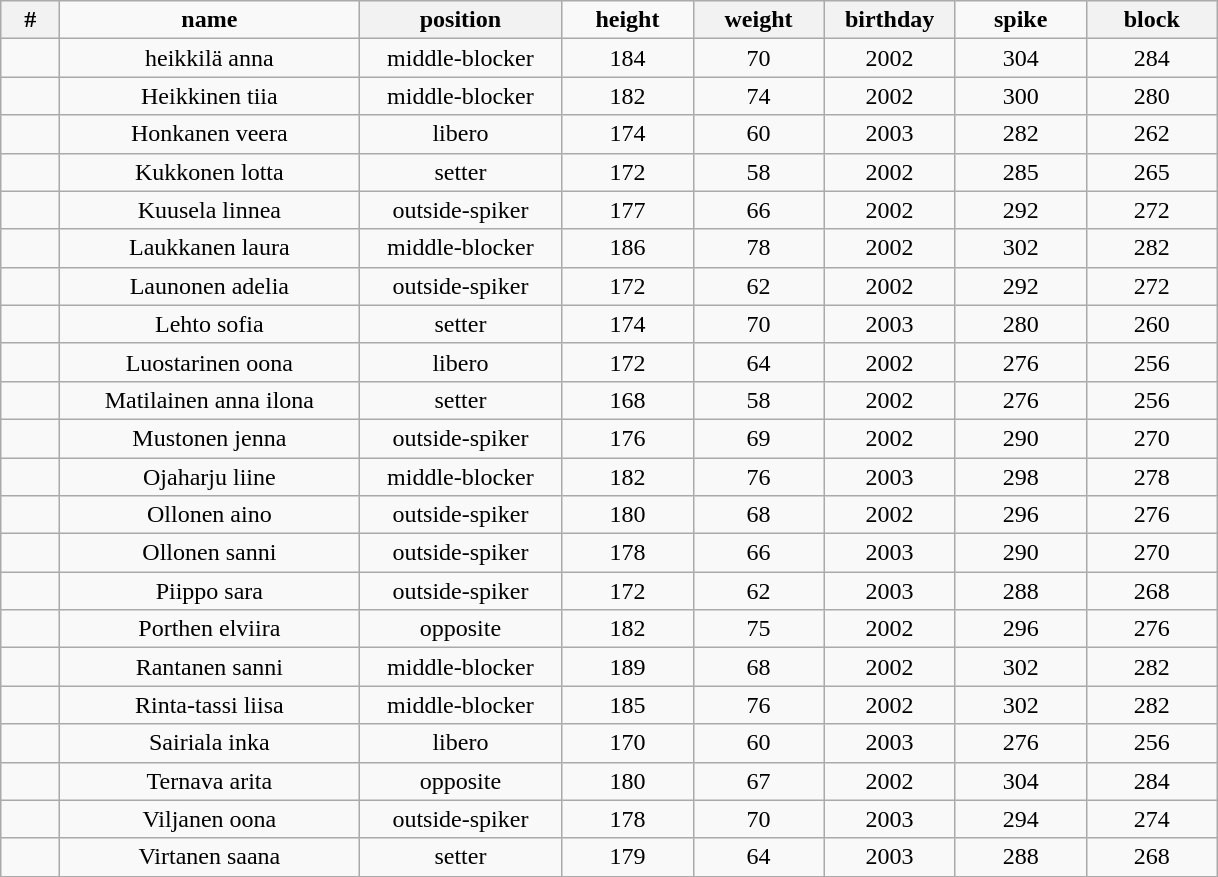<table Class="wikitable sortable" style="text-align:center;">
<tr>
<th Style="width:2em">#</th>
<td style="width:12em"><strong>name</strong></td>
<th Style="width:8em"><strong>position</strong></th>
<td style="width:5em"><strong>height</strong></td>
<th Style="width:5em"><strong>weight</strong></th>
<th Style="width:5em"><strong>birthday</strong></th>
<td style="width:5em"><strong>spike</strong></td>
<th Style="width:5em"><strong>block</strong></th>
</tr>
<tr>
<td></td>
<td>heikkilä anna</td>
<td>middle-blocker</td>
<td>184</td>
<td>70</td>
<td>2002</td>
<td>304</td>
<td>284</td>
</tr>
<tr>
<td></td>
<td>Heikkinen tiia</td>
<td>middle-blocker</td>
<td>182</td>
<td>74</td>
<td>2002</td>
<td>300</td>
<td>280</td>
</tr>
<tr>
<td></td>
<td>Honkanen veera</td>
<td>libero</td>
<td>174</td>
<td>60</td>
<td>2003</td>
<td>282</td>
<td>262</td>
</tr>
<tr>
<td></td>
<td>Kukkonen lotta</td>
<td>setter</td>
<td>172</td>
<td>58</td>
<td>2002</td>
<td>285</td>
<td>265</td>
</tr>
<tr>
<td></td>
<td>Kuusela linnea</td>
<td>outside-spiker</td>
<td>177</td>
<td>66</td>
<td>2002</td>
<td>292</td>
<td>272</td>
</tr>
<tr>
<td></td>
<td>Laukkanen laura</td>
<td>middle-blocker</td>
<td>186</td>
<td>78</td>
<td>2002</td>
<td>302</td>
<td>282</td>
</tr>
<tr>
<td></td>
<td>Launonen adelia</td>
<td>outside-spiker</td>
<td>172</td>
<td>62</td>
<td>2002</td>
<td>292</td>
<td>272</td>
</tr>
<tr>
<td></td>
<td>Lehto sofia</td>
<td>setter</td>
<td>174</td>
<td>70</td>
<td>2003</td>
<td>280</td>
<td>260</td>
</tr>
<tr>
<td></td>
<td>Luostarinen oona</td>
<td>libero</td>
<td>172</td>
<td>64</td>
<td>2002</td>
<td>276</td>
<td>256</td>
</tr>
<tr>
<td></td>
<td>Matilainen anna ilona</td>
<td>setter</td>
<td>168</td>
<td>58</td>
<td>2002</td>
<td>276</td>
<td>256</td>
</tr>
<tr>
<td></td>
<td>Mustonen jenna</td>
<td>outside-spiker</td>
<td>176</td>
<td>69</td>
<td>2002</td>
<td>290</td>
<td>270</td>
</tr>
<tr>
<td></td>
<td>Ojaharju liine</td>
<td>middle-blocker</td>
<td>182</td>
<td>76</td>
<td>2003</td>
<td>298</td>
<td>278</td>
</tr>
<tr>
<td></td>
<td>Ollonen aino</td>
<td>outside-spiker</td>
<td>180</td>
<td>68</td>
<td>2002</td>
<td>296</td>
<td>276</td>
</tr>
<tr>
<td></td>
<td>Ollonen sanni</td>
<td>outside-spiker</td>
<td>178</td>
<td>66</td>
<td>2003</td>
<td>290</td>
<td>270</td>
</tr>
<tr>
<td></td>
<td>Piippo sara</td>
<td>outside-spiker</td>
<td>172</td>
<td>62</td>
<td>2003</td>
<td>288</td>
<td>268</td>
</tr>
<tr>
<td></td>
<td>Porthen elviira</td>
<td>opposite</td>
<td>182</td>
<td>75</td>
<td>2002</td>
<td>296</td>
<td>276</td>
</tr>
<tr>
<td></td>
<td>Rantanen sanni</td>
<td>middle-blocker</td>
<td>189</td>
<td>68</td>
<td>2002</td>
<td>302</td>
<td>282</td>
</tr>
<tr>
<td></td>
<td>Rinta-tassi liisa</td>
<td>middle-blocker</td>
<td>185</td>
<td>76</td>
<td>2002</td>
<td>302</td>
<td>282</td>
</tr>
<tr>
<td></td>
<td>Sairiala inka</td>
<td>libero</td>
<td>170</td>
<td>60</td>
<td>2003</td>
<td>276</td>
<td>256</td>
</tr>
<tr>
<td></td>
<td>Ternava arita</td>
<td>opposite</td>
<td>180</td>
<td>67</td>
<td>2002</td>
<td>304</td>
<td>284</td>
</tr>
<tr>
<td></td>
<td>Viljanen oona</td>
<td>outside-spiker</td>
<td>178</td>
<td>70</td>
<td>2003</td>
<td>294</td>
<td>274</td>
</tr>
<tr>
<td></td>
<td>Virtanen saana</td>
<td>setter</td>
<td>179</td>
<td>64</td>
<td>2003</td>
<td>288</td>
<td>268</td>
</tr>
<tr>
</tr>
</table>
